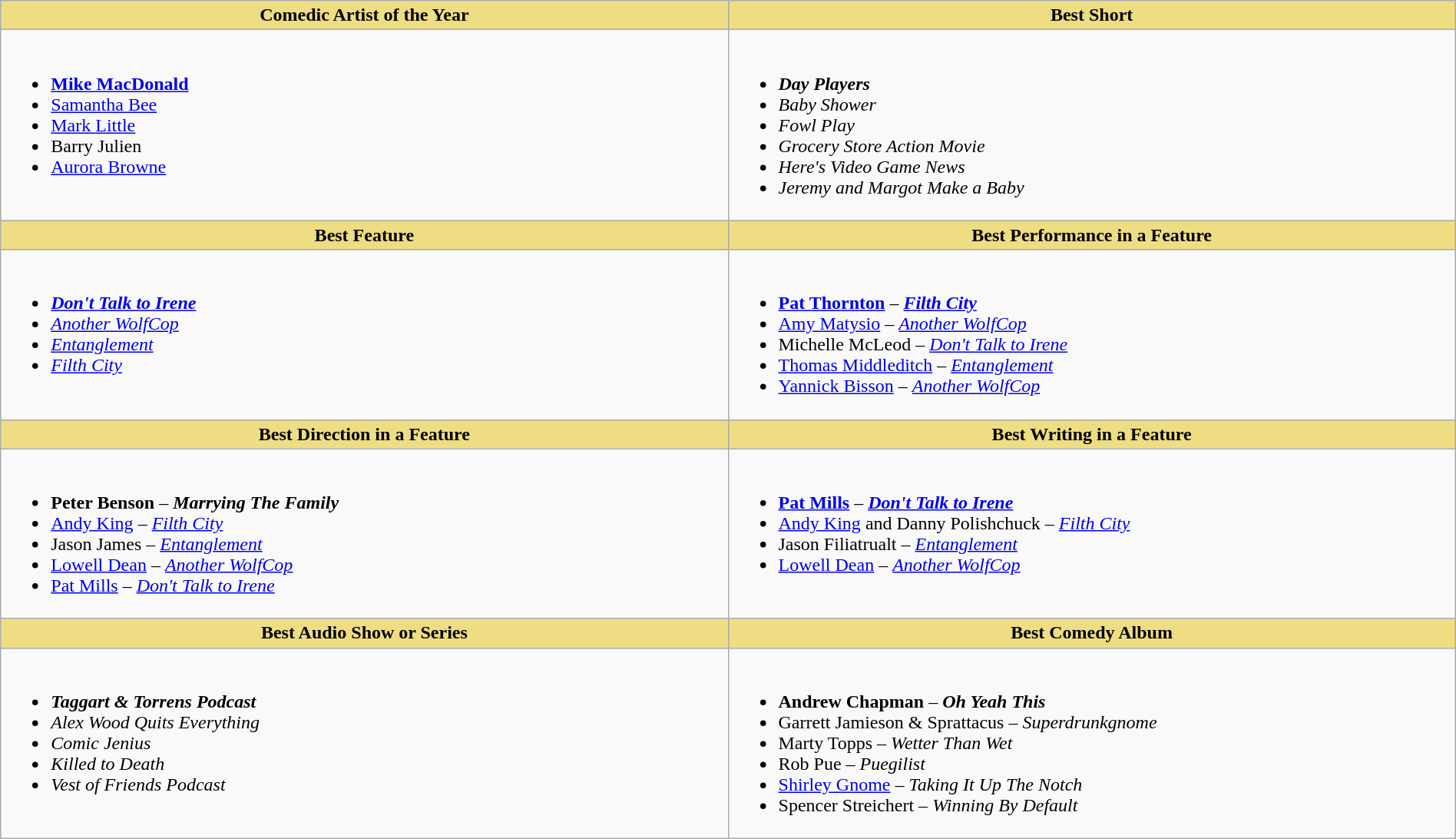<table class="wikitable" style="width:100%;">
<tr>
<th style="background:#EEDD82; width:50%">Comedic Artist of the Year</th>
<th style="background:#EEDD82; width:50%">Best Short</th>
</tr>
<tr>
<td valign="top"><br><ul><li> <strong><a href='#'>Mike MacDonald</a></strong></li><li><a href='#'>Samantha Bee</a></li><li><a href='#'>Mark Little</a></li><li>Barry Julien</li><li><a href='#'>Aurora Browne</a></li></ul></td>
<td valign="top"><br><ul><li> <strong><em>Day Players</em></strong></li><li><em>Baby Shower</em></li><li><em>Fowl Play</em></li><li><em>Grocery Store Action Movie</em></li><li><em>Here's Video Game News</em></li><li><em>Jeremy and Margot Make a Baby</em></li></ul></td>
</tr>
<tr>
<th style="background:#EEDD82; width:50%">Best Feature</th>
<th style="background:#EEDD82; width:50%">Best Performance in a Feature</th>
</tr>
<tr>
<td valign="top"><br><ul><li> <strong><em><a href='#'>Don't Talk to Irene</a></em></strong></li><li><em><a href='#'>Another WolfCop</a></em></li><li><em><a href='#'>Entanglement</a></em></li><li><em><a href='#'>Filth City</a></em></li></ul></td>
<td valign="top"><br><ul><li> <strong><a href='#'>Pat Thornton</a></strong> – <strong><em><a href='#'>Filth City</a></em></strong></li><li><a href='#'>Amy Matysio</a> – <em><a href='#'>Another WolfCop</a></em></li><li>Michelle McLeod – <em><a href='#'>Don't Talk to Irene</a></em></li><li><a href='#'>Thomas Middleditch</a> – <em><a href='#'>Entanglement</a></em></li><li><a href='#'>Yannick Bisson</a> – <em><a href='#'>Another WolfCop</a></em></li></ul></td>
</tr>
<tr>
<th style="background:#EEDD82; width:50%">Best Direction in a Feature</th>
<th style="background:#EEDD82; width:50%">Best Writing in a Feature</th>
</tr>
<tr>
<td valign="top"><br><ul><li> <strong>Peter Benson</strong> – <strong><em>Marrying The Family</em></strong></li><li><a href='#'>Andy King</a> – <em><a href='#'>Filth City</a></em></li><li>Jason James – <em><a href='#'>Entanglement</a></em></li><li><a href='#'>Lowell Dean</a> – <em><a href='#'>Another WolfCop</a></em></li><li><a href='#'>Pat Mills</a> – <em><a href='#'>Don't Talk to Irene</a></em></li></ul></td>
<td valign="top"><br><ul><li> <strong><a href='#'>Pat Mills</a></strong> – <strong><em><a href='#'>Don't Talk to Irene</a></em></strong></li><li><a href='#'>Andy King</a> and Danny Polishchuck – <em><a href='#'>Filth City</a></em></li><li>Jason Filiatrualt – <em><a href='#'>Entanglement</a></em></li><li><a href='#'>Lowell Dean</a> – <em><a href='#'>Another WolfCop</a></em></li></ul></td>
</tr>
<tr>
<th style="background:#EEDD82; width:50%">Best Audio Show or Series</th>
<th style="background:#EEDD82; width:50%">Best Comedy Album</th>
</tr>
<tr>
<td valign="top"><br><ul><li> <strong><em>Taggart & Torrens Podcast</em></strong></li><li><em>Alex Wood Quits Everything</em></li><li><em>Comic Jenius</em></li><li><em>Killed to Death</em></li><li><em>Vest of Friends Podcast</em></li></ul></td>
<td valign="top"><br><ul><li> <strong>Andrew Chapman</strong> – <strong><em>Oh Yeah This</em></strong></li><li>Garrett Jamieson & Sprattacus – <em>Superdrunkgnome</em></li><li>Marty Topps – <em>Wetter Than Wet</em></li><li>Rob Pue – <em>Puegilist</em></li><li><a href='#'>Shirley Gnome</a> – <em>Taking It Up The Notch</em></li><li>Spencer Streichert – <em>Winning By Default</em></li></ul></td>
</tr>
</table>
